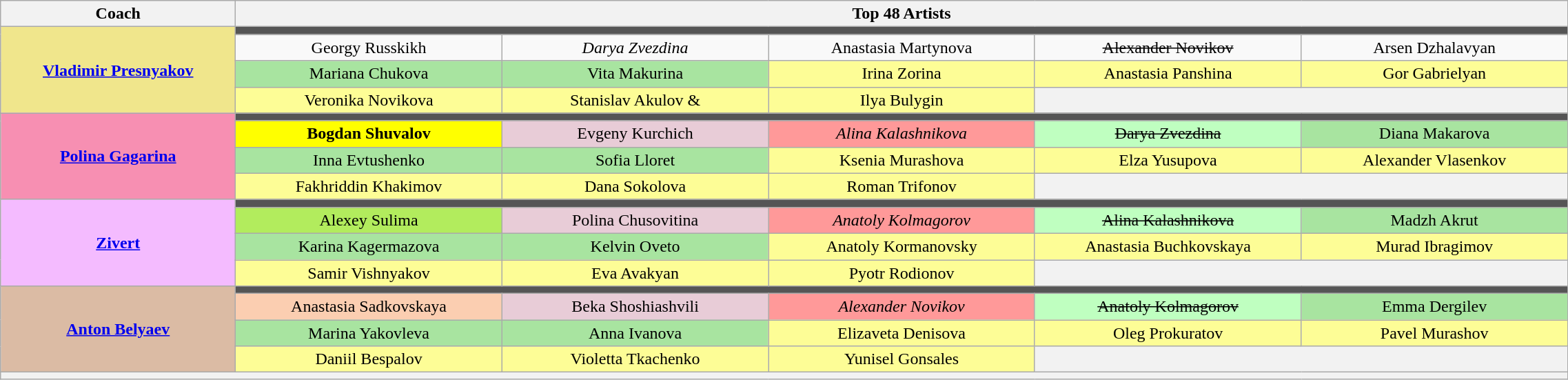<table class="wikitable" style="text-align:center; width:120%">
<tr>
<th scope="col" style="width:15%">Coach</th>
<th colspan="5" scope="col" style="width:85%">Top 48 Artists</th>
</tr>
<tr>
<th rowspan=4 style="background:khaki"><a href='#'>Vladimir Presnyakov</a></th>
<td colspan="5" style="background:#555"></td>
</tr>
<tr>
<td style="width:17%" style="background:#B0E0E6">Georgy Russkikh</td>
<td style="width:17%" style="background:#E8CCD7"><em>Darya Zvezdina</em></td>
<td style="width:17%" style="background:#FF9999">Anastasia Martynova</td>
<td style="width:17%" style="background:#BFFFC0"><s> Alexander Novikov </s></td>
<td style="width:17%" style="background:#A8E4A0">Arsen Dzhalavyan</td>
</tr>
<tr>
<td style="background:#A8E4A0">Mariana Chukova</td>
<td style="background:#A8E4A0">Vita Makurina</td>
<td style="background:#FDFD96">Irina Zorina</td>
<td style="background:#FDFD96">Anastasia Panshina</td>
<td style="background:#FDFD96">Gor Gabrielyan</td>
</tr>
<tr>
<td style="background:#FDFD96">Veronika Novikova</td>
<td style="background:#FDFD96">Stanislav Akulov & </td>
<td style="background:#FDFD96">Ilya Bulygin</td>
<th colspan="2"></th>
</tr>
<tr>
<th rowspan=4 style="background:#f78fb2;"><a href='#'>Polina Gagarina</a></th>
<td colspan="5" style="background:#555"></td>
</tr>
<tr>
<td style="background:yellow"><strong>Bogdan Shuvalov</strong></td>
<td style="background:#E8CCD7">Evgeny Kurchich</td>
<td style="background:#FF9999"><em>Alina Kalashnikova</em></td>
<td style="background:#BFFFC0"><s>Darya Zvezdina</s></td>
<td style="background:#A8E4A0">Diana Makarova</td>
</tr>
<tr>
<td style="background:#A8E4A0">Inna Evtushenko</td>
<td style="background:#A8E4A0">Sofia Lloret</td>
<td style="background:#FDFD96">Ksenia Murashova</td>
<td style="background:#FDFD96">Elza Yusupova</td>
<td style="background:#FDFD96">Alexander Vlasenkov</td>
</tr>
<tr>
<td style="background:#FDFD96">Fakhriddin Khakimov</td>
<td style="background:#FDFD96">Dana Sokolova</td>
<td style="background:#FDFD96">Roman Trifonov</td>
<th colspan="2"></th>
</tr>
<tr>
<th rowspan=4 style="background:#f4bbff"><a href='#'>Zivert</a></th>
<td colspan="5" style="background:#555"></td>
</tr>
<tr>
<td style="background:#B2EC5D">Alexey Sulima</td>
<td style="background:#E8CCD7">Polina Chusovitina</td>
<td style="background:#FF9999"><em>Anatoly Kolmagorov</em></td>
<td style="background:#BFFFC0"><s>Alina Kalashnikova</s></td>
<td style="background:#A8E4A0">Madzh Akrut</td>
</tr>
<tr>
<td style="background:#A8E4A0">Karina Kagermazova</td>
<td style="background:#A8E4A0">Kelvin Oveto</td>
<td style="background:#FDFD96">Anatoly Kormanovsky</td>
<td style="background:#FDFD96">Anastasia Buchkovskaya</td>
<td style="background:#FDFD96">Murad Ibragimov</td>
</tr>
<tr>
<td style="background:#FDFD96">Samir Vishnyakov</td>
<td style="background:#FDFD96">Eva Avakyan</td>
<td style="background:#FDFD96">Pyotr Rodionov</td>
<th colspan="2"></th>
</tr>
<tr>
<th rowspan=4 style="background:#dbbba4;"><a href='#'>Anton Belyaev</a></th>
<td colspan="5" style="background:#555"></td>
</tr>
<tr>
<td style="background:#FBCEB1">Anastasia Sadkovskaya</td>
<td style="background:#E8CCD7">Beka Shoshiashvili</td>
<td style="background:#FF9999"><em>Alexander Novikov</em></td>
<td style="background:#BFFFC0"><s>Anatoly Kolmagorov</s></td>
<td style="background:#A8E4A0">Emma Dergilev</td>
</tr>
<tr>
<td style="background:#A8E4A0">Marina Yakovleva</td>
<td style="background:#A8E4A0">Anna Ivanova</td>
<td style="background:#FDFD96">Elizaveta Denisova</td>
<td style="background:#FDFD96">Oleg Prokuratov</td>
<td style="background:#FDFD96">Pavel Murashov</td>
</tr>
<tr>
<td style="background:#FDFD96">Daniil Bespalov</td>
<td style="background:#FDFD96">Violetta Tkachenko</td>
<td style="background:#FDFD96">Yunisel Gonsales</td>
<th colspan="2"></th>
</tr>
<tr>
<th colspan="6" style="font-size:95%; line-height:14px"></th>
</tr>
</table>
